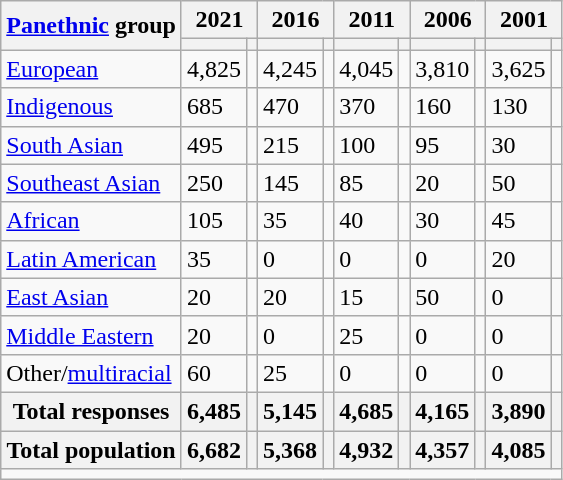<table class="wikitable collapsible sortable">
<tr>
<th rowspan="2"><a href='#'>Panethnic</a> group</th>
<th colspan="2">2021</th>
<th colspan="2">2016</th>
<th colspan="2">2011</th>
<th colspan="2">2006</th>
<th colspan="2">2001</th>
</tr>
<tr>
<th><a href='#'></a></th>
<th></th>
<th></th>
<th></th>
<th></th>
<th></th>
<th></th>
<th></th>
<th></th>
<th></th>
</tr>
<tr>
<td><a href='#'>European</a></td>
<td>4,825</td>
<td></td>
<td>4,245</td>
<td></td>
<td>4,045</td>
<td></td>
<td>3,810</td>
<td></td>
<td>3,625</td>
<td></td>
</tr>
<tr>
<td><a href='#'>Indigenous</a></td>
<td>685</td>
<td></td>
<td>470</td>
<td></td>
<td>370</td>
<td></td>
<td>160</td>
<td></td>
<td>130</td>
<td></td>
</tr>
<tr>
<td><a href='#'>South Asian</a></td>
<td>495</td>
<td></td>
<td>215</td>
<td></td>
<td>100</td>
<td></td>
<td>95</td>
<td></td>
<td>30</td>
<td></td>
</tr>
<tr>
<td><a href='#'>Southeast Asian</a></td>
<td>250</td>
<td></td>
<td>145</td>
<td></td>
<td>85</td>
<td></td>
<td>20</td>
<td></td>
<td>50</td>
<td></td>
</tr>
<tr>
<td><a href='#'>African</a></td>
<td>105</td>
<td></td>
<td>35</td>
<td></td>
<td>40</td>
<td></td>
<td>30</td>
<td></td>
<td>45</td>
<td></td>
</tr>
<tr>
<td><a href='#'>Latin American</a></td>
<td>35</td>
<td></td>
<td>0</td>
<td></td>
<td>0</td>
<td></td>
<td>0</td>
<td></td>
<td>20</td>
<td></td>
</tr>
<tr>
<td><a href='#'>East Asian</a></td>
<td>20</td>
<td></td>
<td>20</td>
<td></td>
<td>15</td>
<td></td>
<td>50</td>
<td></td>
<td>0</td>
<td></td>
</tr>
<tr>
<td><a href='#'>Middle Eastern</a></td>
<td>20</td>
<td></td>
<td>0</td>
<td></td>
<td>25</td>
<td></td>
<td>0</td>
<td></td>
<td>0</td>
<td></td>
</tr>
<tr>
<td>Other/<a href='#'>multiracial</a></td>
<td>60</td>
<td></td>
<td>25</td>
<td></td>
<td>0</td>
<td></td>
<td>0</td>
<td></td>
<td>0</td>
<td></td>
</tr>
<tr>
<th>Total responses</th>
<th>6,485</th>
<th></th>
<th>5,145</th>
<th></th>
<th>4,685</th>
<th></th>
<th>4,165</th>
<th></th>
<th>3,890</th>
<th></th>
</tr>
<tr class="sortbottom">
<th>Total population</th>
<th>6,682</th>
<th></th>
<th>5,368</th>
<th></th>
<th>4,932</th>
<th></th>
<th>4,357</th>
<th></th>
<th>4,085</th>
<th></th>
</tr>
<tr class="sortbottom">
<td colspan="11"></td>
</tr>
</table>
